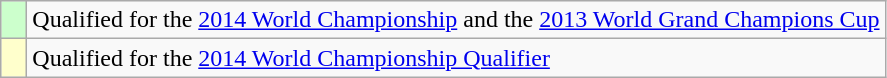<table class="wikitable" style="text-align: left;">
<tr>
<td width=10px bgcolor=#ccffcc></td>
<td>Qualified for the <a href='#'>2014 World Championship</a> and the <a href='#'>2013 World Grand Champions Cup</a></td>
</tr>
<tr>
<td width=10px bgcolor=#ffffcc></td>
<td>Qualified for the <a href='#'>2014 World Championship Qualifier</a></td>
</tr>
</table>
